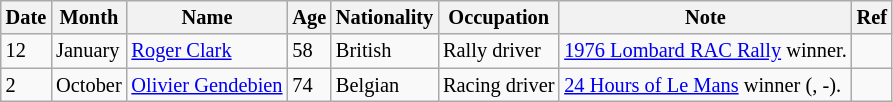<table class="wikitable" style="font-size:85%;">
<tr>
<th>Date</th>
<th>Month</th>
<th>Name</th>
<th>Age</th>
<th>Nationality</th>
<th>Occupation</th>
<th>Note</th>
<th>Ref</th>
</tr>
<tr>
<td>12</td>
<td>January</td>
<td><a href='#'>Roger Clark</a></td>
<td>58</td>
<td>British</td>
<td>Rally driver</td>
<td><a href='#'>1976 Lombard RAC Rally</a> winner.</td>
<td></td>
</tr>
<tr>
<td>2</td>
<td>October</td>
<td><a href='#'>Olivier Gendebien</a></td>
<td>74</td>
<td>Belgian</td>
<td>Racing driver</td>
<td><a href='#'>24 Hours of Le Mans</a> winner (, -).</td>
<td></td>
</tr>
</table>
